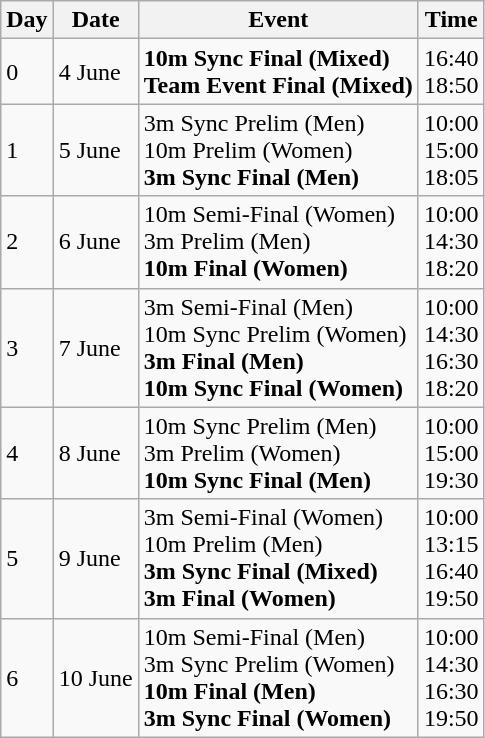<table class="wikitable">
<tr>
<th>Day</th>
<th>Date</th>
<th>Event</th>
<th>Time</th>
</tr>
<tr>
<td>0</td>
<td>4 June</td>
<td><strong>10m Sync Final (Mixed)</strong><br><strong>Team Event Final (Mixed)</strong></td>
<td>16:40<br>18:50</td>
</tr>
<tr>
<td>1</td>
<td>5 June</td>
<td>3m Sync Prelim (Men)<br>10m Prelim (Women)<br><strong>3m Sync Final (Men)</strong></td>
<td>10:00<br>15:00<br>18:05</td>
</tr>
<tr>
<td>2</td>
<td>6 June</td>
<td>10m Semi-Final (Women)<br>3m Prelim (Men)<br><strong>10m Final (Women)</strong></td>
<td>10:00<br>14:30<br>18:20</td>
</tr>
<tr>
<td>3</td>
<td>7 June</td>
<td>3m Semi-Final (Men)<br>10m Sync Prelim (Women)<br><strong>3m Final (Men)</strong><br><strong>10m Sync Final (Women)</strong></td>
<td>10:00<br>14:30<br>16:30<br>18:20</td>
</tr>
<tr>
<td>4</td>
<td>8 June</td>
<td>10m Sync Prelim (Men)<br>3m Prelim (Women)<br><strong>10m Sync Final (Men)</strong></td>
<td>10:00<br>15:00<br>19:30</td>
</tr>
<tr>
<td>5</td>
<td>9 June</td>
<td>3m Semi-Final (Women)<br>10m Prelim (Men)<br><strong>3m Sync Final (Mixed)</strong><br><strong>3m Final (Women)</strong></td>
<td>10:00<br>13:15<br>16:40<br>19:50</td>
</tr>
<tr>
<td>6</td>
<td>10 June</td>
<td>10m Semi-Final (Men)<br>3m Sync Prelim (Women)<br><strong>10m Final (Men)</strong><br><strong>3m Sync Final (Women)</strong></td>
<td>10:00<br>14:30<br>16:30<br>19:50</td>
</tr>
</table>
